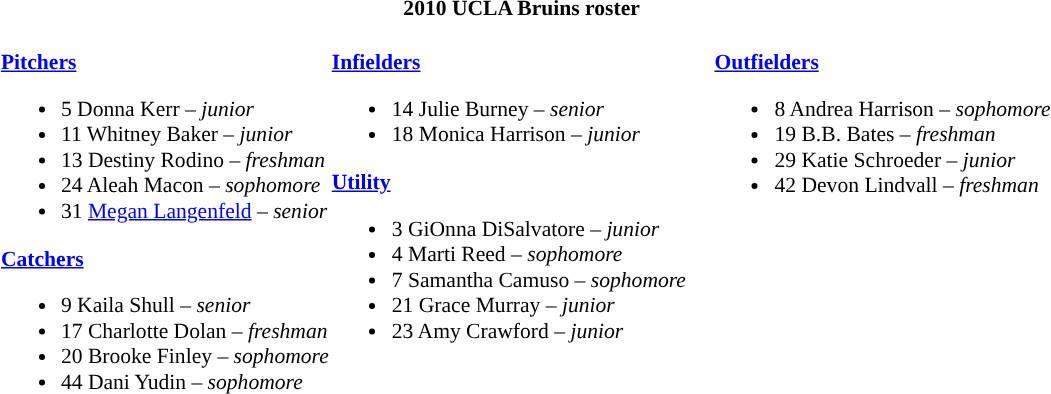<table class="toccolours" style="border-collapse:collapse; font-size:90%;">
<tr>
<th colspan=9>2010 UCLA Bruins roster</th>
</tr>
<tr>
<td width="03"> </td>
<td valign="top"><br><strong><a href='#'>Pitchers</a></strong><ul><li>5 Donna Kerr – <em>junior</em></li><li>11 Whitney Baker – <em>junior</em></li><li>13 Destiny Rodino – <em>freshman</em></li><li>24 Aleah Macon – <em>sophomore</em></li><li>31 <a href='#'>Megan Langenfeld</a> – <em>senior</em></li></ul><strong><a href='#'>Catchers</a></strong><ul><li>9 Kaila Shull – <em>senior</em></li><li>17 Charlotte Dolan – <em>freshman</em></li><li>20 Brooke Finley – <em>sophomore</em></li><li>44 Dani Yudin – <em>sophomore</em></li></ul></td>
<td valign="top"><br><strong><a href='#'>Infielders</a></strong><ul><li>14 Julie Burney – <em>senior</em></li><li>18 Monica Harrison – <em>junior</em></li></ul><strong><a href='#'>Utility</a></strong><ul><li>3 GiOnna DiSalvatore – <em>junior</em></li><li>4 Marti Reed – <em>sophomore</em></li><li>7 Samantha Camuso – <em>sophomore</em></li><li>21 Grace Murray – <em>junior</em></li><li>23 Amy Crawford – <em>junior</em></li></ul></td>
<td width="15"> </td>
<td valign="top"><br><strong><a href='#'>Outfielders</a></strong><ul><li>8 Andrea Harrison – <em>sophomore</em></li><li>19 B.B. Bates – <em>freshman</em></li><li>29 Katie Schroeder – <em>junior</em></li><li>42 Devon Lindvall – <em>freshman</em></li></ul></td>
</tr>
</table>
